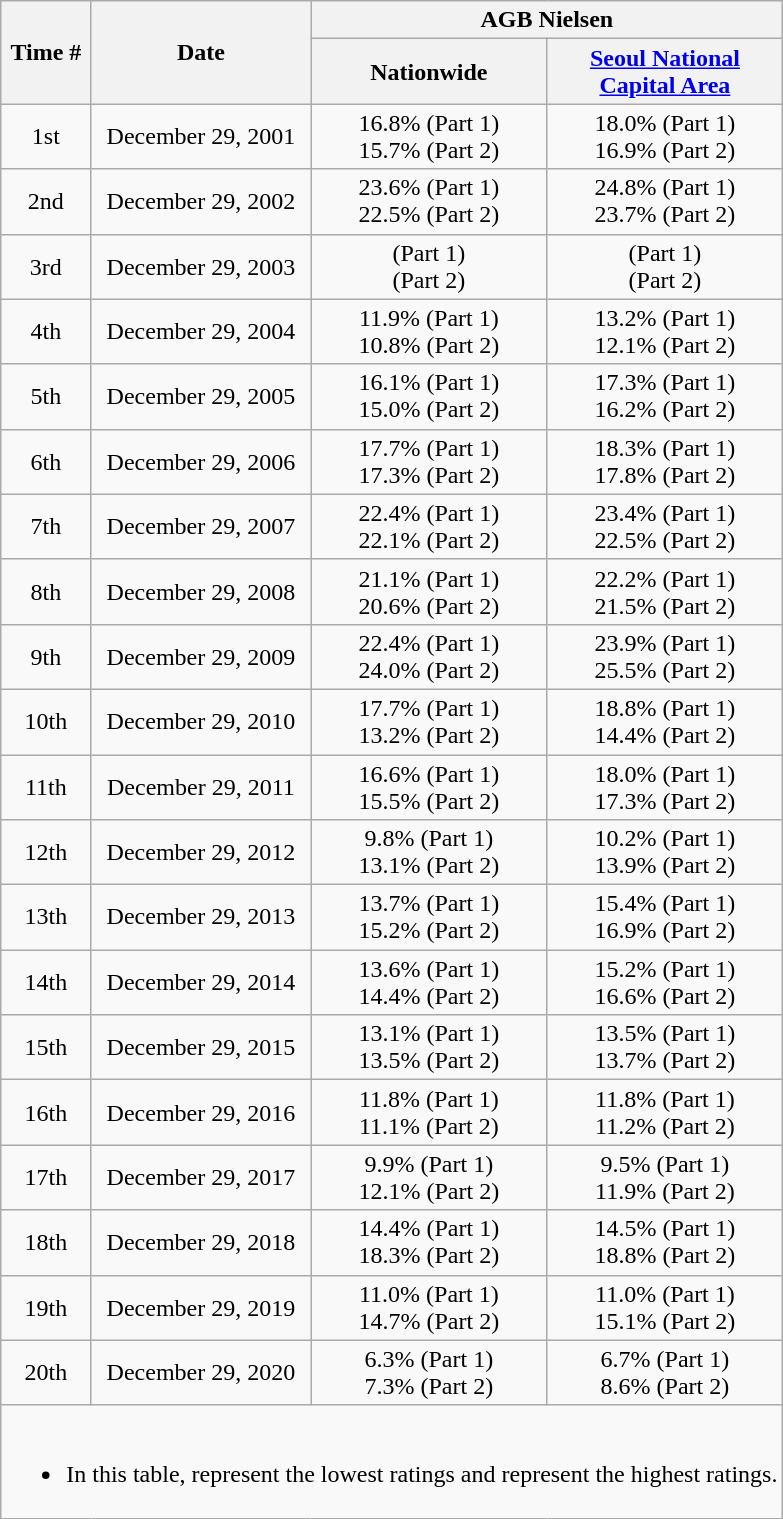<table class="wikitable" style="text-align:center">
<tr>
<th rowspan=2>Time #</th>
<th rowspan=2>Date</th>
<th colspan=2>AGB Nielsen</th>
</tr>
<tr>
<th width=150>Nationwide</th>
<th width=150><a href='#'>Seoul National Capital Area</a></th>
</tr>
<tr>
<td>1st</td>
<td>December 29, 2001</td>
<td>16.8% (Part 1) <br> 15.7% (Part 2)</td>
<td>18.0% (Part 1) <br> 16.9% (Part 2)</td>
</tr>
<tr>
<td>2nd</td>
<td>December 29, 2002</td>
<td>23.6% (Part 1) <br> 22.5% (Part 2)</td>
<td>24.8% (Part 1) <br> 23.7% (Part 2)</td>
</tr>
<tr>
<td>3rd</td>
<td>December 29, 2003</td>
<td> (Part 1) <br>  (Part 2)</td>
<td> (Part 1) <br>  (Part 2)</td>
</tr>
<tr>
<td>4th</td>
<td>December 29, 2004</td>
<td>11.9% (Part 1) <br> 10.8% (Part 2)</td>
<td>13.2% (Part 1) <br> 12.1% (Part 2)</td>
</tr>
<tr>
<td>5th</td>
<td>December 29, 2005</td>
<td>16.1% (Part 1) <br> 15.0% (Part 2)</td>
<td>17.3% (Part 1) <br> 16.2% (Part 2)</td>
</tr>
<tr>
<td>6th</td>
<td>December 29, 2006</td>
<td>17.7% (Part 1) <br> 17.3% (Part 2)</td>
<td>18.3% (Part 1) <br> 17.8% (Part 2)</td>
</tr>
<tr>
<td>7th</td>
<td>December 29, 2007</td>
<td>22.4% (Part 1) <br> 22.1% (Part 2)</td>
<td>23.4% (Part 1) <br> 22.5% (Part 2)</td>
</tr>
<tr>
<td>8th</td>
<td>December 29, 2008</td>
<td>21.1% (Part 1) <br> 20.6% (Part 2)</td>
<td>22.2% (Part 1) <br> 21.5% (Part 2)</td>
</tr>
<tr>
<td>9th</td>
<td>December 29, 2009</td>
<td>22.4% (Part 1) <br> 24.0% (Part 2)</td>
<td>23.9% (Part 1) <br> 25.5% (Part 2)</td>
</tr>
<tr>
<td>10th</td>
<td>December 29, 2010</td>
<td>17.7% (Part 1) <br> 13.2% (Part 2)</td>
<td>18.8% (Part 1) <br> 14.4% (Part 2)</td>
</tr>
<tr>
<td>11th</td>
<td>December 29, 2011</td>
<td>16.6% (Part 1) <br> 15.5% (Part 2)</td>
<td>18.0% (Part 1) <br> 17.3% (Part 2)</td>
</tr>
<tr>
<td>12th</td>
<td>December 29, 2012</td>
<td>9.8% (Part 1) <br> 13.1% (Part 2)</td>
<td>10.2% (Part 1) <br> 13.9% (Part 2)</td>
</tr>
<tr>
<td>13th</td>
<td>December 29, 2013</td>
<td>13.7% (Part 1) <br> 15.2% (Part 2)</td>
<td>15.4% (Part 1) <br> 16.9% (Part 2)</td>
</tr>
<tr>
<td>14th</td>
<td>December 29, 2014</td>
<td>13.6% (Part 1) <br> 14.4% (Part 2)</td>
<td>15.2% (Part 1) <br> 16.6% (Part 2)</td>
</tr>
<tr>
<td>15th</td>
<td>December 29, 2015</td>
<td>13.1% (Part 1) <br> 13.5% (Part 2)</td>
<td>13.5% (Part 1) <br> 13.7% (Part 2)</td>
</tr>
<tr>
<td>16th</td>
<td>December 29, 2016</td>
<td>11.8% (Part 1) <br> 11.1% (Part 2)</td>
<td>11.8% (Part 1) <br> 11.2% (Part 2)</td>
</tr>
<tr>
<td>17th</td>
<td>December 29, 2017</td>
<td>9.9% (Part 1) <br> 12.1% (Part 2)</td>
<td>9.5% (Part 1) <br> 11.9% (Part 2)</td>
</tr>
<tr>
<td>18th</td>
<td>December 29, 2018</td>
<td>14.4% (Part 1) <br> 18.3% (Part 2)</td>
<td>14.5% (Part 1) <br> 18.8% (Part 2)</td>
</tr>
<tr>
<td>19th</td>
<td>December 29, 2019</td>
<td>11.0% (Part 1) <br> 14.7% (Part 2)</td>
<td>11.0% (Part 1) <br> 15.1% (Part 2)</td>
</tr>
<tr>
<td>20th</td>
<td>December 29, 2020</td>
<td>6.3% (Part 1) <br> 7.3% (Part 2)</td>
<td>6.7% (Part 1) <br> 8.6% (Part 2)</td>
</tr>
<tr>
<td colspan="5"><br><ul><li>In this table,  represent the lowest ratings and  represent the highest ratings.</li></ul></td>
</tr>
</table>
